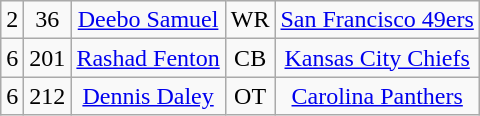<table class="wikitable" style="text-align:center">
<tr>
<td>2</td>
<td>36</td>
<td><a href='#'>Deebo Samuel</a></td>
<td>WR</td>
<td><a href='#'>San Francisco 49ers</a></td>
</tr>
<tr>
<td>6</td>
<td>201</td>
<td><a href='#'>Rashad Fenton</a></td>
<td>CB</td>
<td><a href='#'>Kansas City Chiefs</a></td>
</tr>
<tr>
<td>6</td>
<td>212</td>
<td><a href='#'>Dennis Daley</a></td>
<td>OT</td>
<td><a href='#'>Carolina Panthers</a></td>
</tr>
</table>
